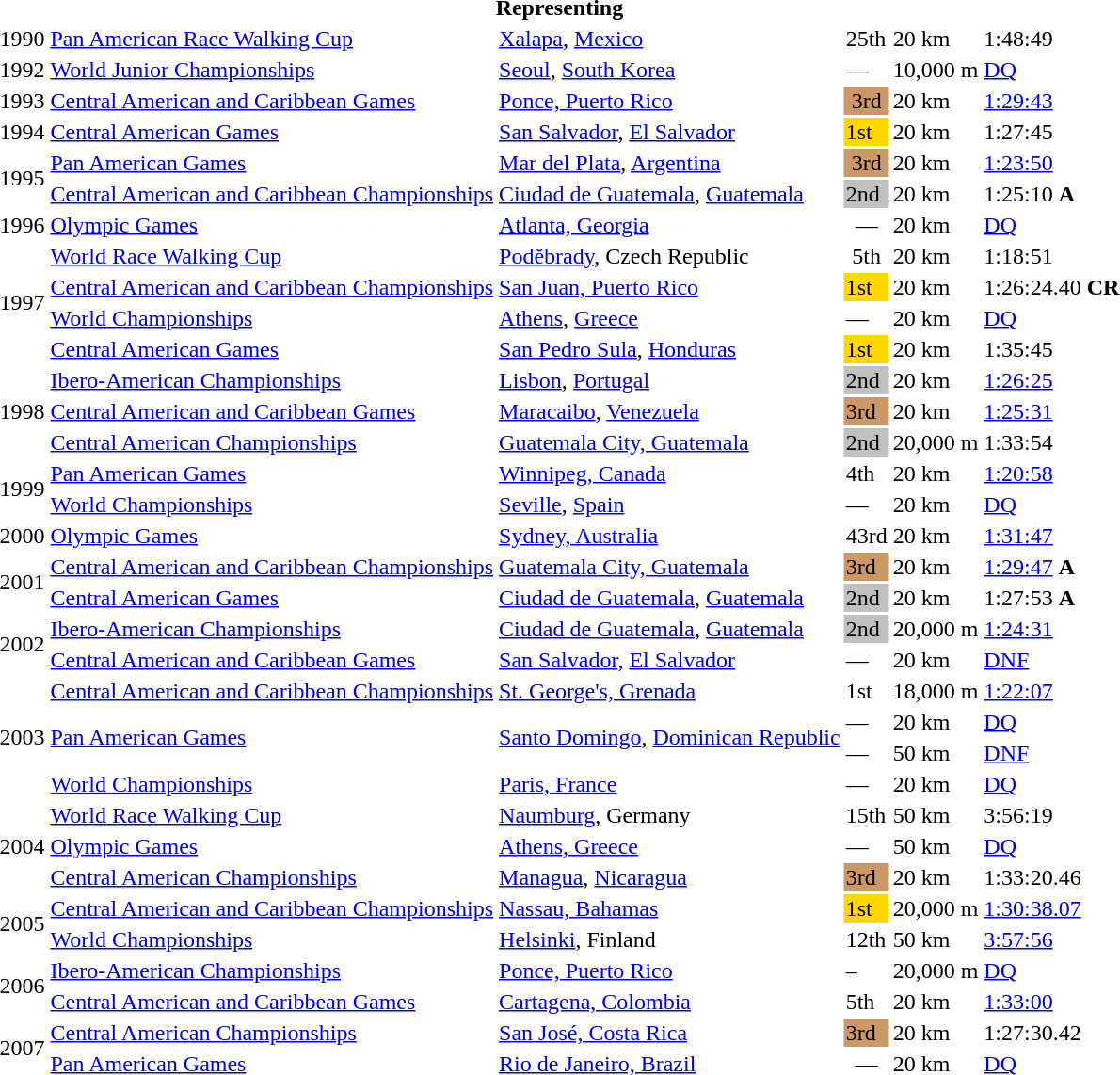<table>
<tr>
<th colspan="6">Representing </th>
</tr>
<tr>
<td>1990</td>
<td><a href='#'>Pan American Race Walking Cup</a></td>
<td><a href='#'>Xalapa</a>, <a href='#'>Mexico</a></td>
<td>25th</td>
<td>20 km</td>
<td>1:48:49</td>
</tr>
<tr>
<td>1992</td>
<td><a href='#'>World Junior Championships</a></td>
<td><a href='#'>Seoul</a>, <a href='#'>South Korea</a></td>
<td>—</td>
<td>10,000 m</td>
<td><a href='#'>DQ</a></td>
</tr>
<tr>
<td>1993</td>
<td><a href='#'>Central American and Caribbean Games</a></td>
<td><a href='#'>Ponce, Puerto Rico</a></td>
<td bgcolor="cc9966" align="center">3rd</td>
<td>20 km</td>
<td><a href='#'>1:29:43</a></td>
</tr>
<tr>
<td>1994</td>
<td><a href='#'>Central American Games</a></td>
<td><a href='#'>San Salvador</a>, <a href='#'>El Salvador</a></td>
<td bgcolor=gold>1st</td>
<td>20 km</td>
<td>1:27:45</td>
</tr>
<tr>
<td rowspan = "2">1995</td>
<td><a href='#'>Pan American Games</a></td>
<td><a href='#'>Mar del Plata</a>, <a href='#'>Argentina</a></td>
<td bgcolor="cc9966" align="center">3rd</td>
<td>20 km</td>
<td><a href='#'>1:23:50</a></td>
</tr>
<tr>
<td><a href='#'>Central American and Caribbean Championships</a></td>
<td><a href='#'>Ciudad de Guatemala</a>, <a href='#'>Guatemala</a></td>
<td bgcolor=silver>2nd</td>
<td>20 km</td>
<td>1:25:10 <strong>A</strong></td>
</tr>
<tr>
<td>1996</td>
<td><a href='#'>Olympic Games</a></td>
<td><a href='#'>Atlanta, Georgia</a></td>
<td align="center">—</td>
<td>20 km</td>
<td><a href='#'>DQ</a></td>
</tr>
<tr>
<td rowspan = "4">1997</td>
<td><a href='#'>World Race Walking Cup</a></td>
<td><a href='#'>Poděbrady</a>, Czech Republic</td>
<td align="center">5th</td>
<td>20 km</td>
<td>1:18:51</td>
</tr>
<tr>
<td><a href='#'>Central American and Caribbean Championships</a></td>
<td><a href='#'>San Juan, Puerto Rico</a></td>
<td bgcolor=gold>1st</td>
<td>20 km</td>
<td>1:26:24.40 <strong>CR</strong></td>
</tr>
<tr>
<td><a href='#'>World Championships</a></td>
<td><a href='#'>Athens</a>, <a href='#'>Greece</a></td>
<td>—</td>
<td>20 km</td>
<td><a href='#'>DQ</a></td>
</tr>
<tr>
<td><a href='#'>Central American Games</a></td>
<td><a href='#'>San Pedro Sula</a>, <a href='#'>Honduras</a></td>
<td bgcolor=gold>1st</td>
<td>20 km</td>
<td>1:35:45</td>
</tr>
<tr>
<td rowspan = "3">1998</td>
<td><a href='#'>Ibero-American Championships</a></td>
<td><a href='#'>Lisbon</a>, <a href='#'>Portugal</a></td>
<td bgcolor=silver>2nd</td>
<td>20 km</td>
<td><a href='#'>1:26:25</a></td>
</tr>
<tr>
<td><a href='#'>Central American and Caribbean Games</a></td>
<td><a href='#'>Maracaibo</a>, <a href='#'>Venezuela</a></td>
<td bgcolor="cc9966">3rd</td>
<td>20 km</td>
<td><a href='#'>1:25:31</a></td>
</tr>
<tr>
<td><a href='#'>Central American Championships</a></td>
<td><a href='#'>Guatemala City, Guatemala</a></td>
<td bgcolor=silver>2nd</td>
<td>20,000 m</td>
<td>1:33:54</td>
</tr>
<tr>
<td rowspan = "2">1999</td>
<td><a href='#'>Pan American Games</a></td>
<td><a href='#'>Winnipeg, Canada</a></td>
<td>4th</td>
<td>20 km</td>
<td><a href='#'>1:20:58</a></td>
</tr>
<tr>
<td><a href='#'>World Championships</a></td>
<td><a href='#'>Seville</a>, <a href='#'>Spain</a></td>
<td>—</td>
<td>20 km</td>
<td><a href='#'>DQ</a></td>
</tr>
<tr>
<td>2000</td>
<td><a href='#'>Olympic Games</a></td>
<td><a href='#'>Sydney, Australia</a></td>
<td>43rd</td>
<td>20 km</td>
<td><a href='#'>1:31:47</a></td>
</tr>
<tr>
<td rowspan = "2">2001</td>
<td><a href='#'>Central American and Caribbean Championships</a></td>
<td><a href='#'>Guatemala City, Guatemala</a></td>
<td bgcolor="cc9966">3rd</td>
<td>20 km</td>
<td><a href='#'>1:29:47</a> <strong>A</strong></td>
</tr>
<tr>
<td><a href='#'>Central American Games</a></td>
<td><a href='#'>Ciudad de Guatemala</a>, <a href='#'>Guatemala</a></td>
<td bgcolor=silver>2nd</td>
<td>20 km</td>
<td>1:27:53 <strong>A</strong></td>
</tr>
<tr>
<td rowspan=2>2002</td>
<td><a href='#'>Ibero-American Championships</a></td>
<td><a href='#'>Ciudad de Guatemala</a>, <a href='#'>Guatemala</a></td>
<td bgcolor=silver>2nd</td>
<td>20,000 m</td>
<td><a href='#'>1:24:31</a></td>
</tr>
<tr>
<td><a href='#'>Central American and Caribbean Games</a></td>
<td><a href='#'>San Salvador</a>, <a href='#'>El Salvador</a></td>
<td>—</td>
<td>20 km</td>
<td><a href='#'>DNF</a></td>
</tr>
<tr>
<td rowspan=4>2003</td>
<td><a href='#'>Central American and Caribbean Championships</a></td>
<td><a href='#'>St. George's, Grenada</a></td>
<td>1st</td>
<td>18,000 m</td>
<td><a href='#'>1:22:07</a></td>
</tr>
<tr>
<td rowspan = "2"><a href='#'>Pan American Games</a></td>
<td rowspan = "2"><a href='#'>Santo Domingo</a>, <a href='#'>Dominican Republic</a></td>
<td>—</td>
<td>20 km</td>
<td><a href='#'>DQ</a></td>
</tr>
<tr>
<td>—</td>
<td>50 km</td>
<td><a href='#'>DNF</a></td>
</tr>
<tr>
<td><a href='#'>World Championships</a></td>
<td><a href='#'>Paris, France</a></td>
<td>—</td>
<td>20 km</td>
<td><a href='#'>DQ</a></td>
</tr>
<tr>
<td rowspan=3>2004</td>
<td><a href='#'>World Race Walking Cup</a></td>
<td><a href='#'>Naumburg</a>, Germany</td>
<td>15th</td>
<td>50 km</td>
<td>3:56:19</td>
</tr>
<tr>
<td><a href='#'>Olympic Games</a></td>
<td><a href='#'>Athens, Greece</a></td>
<td>—</td>
<td>50 km</td>
<td><a href='#'>DQ</a></td>
</tr>
<tr>
<td><a href='#'>Central American Championships</a></td>
<td><a href='#'>Managua</a>, <a href='#'>Nicaragua</a></td>
<td bgcolor=cc9966>3rd</td>
<td>20 km</td>
<td>1:33:20.46</td>
</tr>
<tr>
<td rowspan = "2">2005</td>
<td><a href='#'>Central American and Caribbean Championships</a></td>
<td><a href='#'>Nassau, Bahamas</a></td>
<td bgcolor=gold>1st</td>
<td>20,000 m</td>
<td><a href='#'>1:30:38.07</a></td>
</tr>
<tr>
<td><a href='#'>World Championships</a></td>
<td><a href='#'>Helsinki</a>, Finland</td>
<td>12th</td>
<td>50 km</td>
<td><a href='#'>3:57:56</a></td>
</tr>
<tr>
<td rowspan=2>2006</td>
<td><a href='#'>Ibero-American Championships</a></td>
<td><a href='#'>Ponce, Puerto Rico</a></td>
<td>–</td>
<td>20,000 m</td>
<td><a href='#'>DQ</a></td>
</tr>
<tr>
<td><a href='#'>Central American and Caribbean Games</a></td>
<td><a href='#'>Cartagena, Colombia</a></td>
<td>5th</td>
<td>20 km</td>
<td><a href='#'>1:33:00</a></td>
</tr>
<tr>
<td rowspan = "2">2007</td>
<td><a href='#'>Central American Championships</a></td>
<td><a href='#'>San José, Costa Rica</a></td>
<td bgcolor=cc9966>3rd</td>
<td>20 km</td>
<td>1:27:30.42</td>
</tr>
<tr>
<td><a href='#'>Pan American Games</a></td>
<td><a href='#'>Rio de Janeiro, Brazil</a></td>
<td align="center">—</td>
<td>20 km</td>
<td><a href='#'>DQ</a></td>
</tr>
</table>
